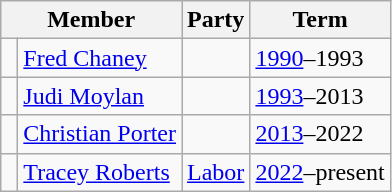<table class="wikitable">
<tr>
<th colspan="2">Member</th>
<th>Party</th>
<th>Term</th>
</tr>
<tr>
<td> </td>
<td><a href='#'>Fred Chaney</a></td>
<td></td>
<td><a href='#'>1990</a>–1993</td>
</tr>
<tr>
<td> </td>
<td><a href='#'>Judi Moylan</a></td>
<td></td>
<td><a href='#'>1993</a>–2013</td>
</tr>
<tr>
<td> </td>
<td><a href='#'>Christian Porter</a></td>
<td></td>
<td><a href='#'>2013</a>–2022</td>
</tr>
<tr>
<td> </td>
<td><a href='#'>Tracey Roberts</a></td>
<td><a href='#'>Labor</a></td>
<td><a href='#'>2022</a>–present</td>
</tr>
</table>
